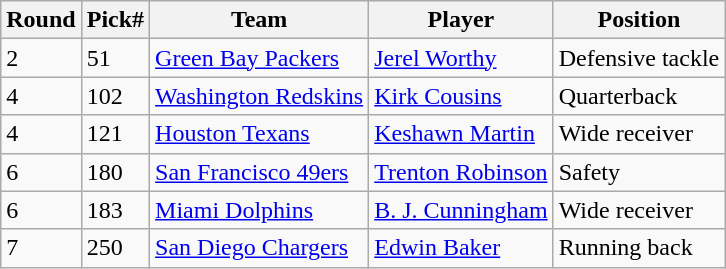<table class="wikitable">
<tr>
<th>Round</th>
<th>Pick#</th>
<th>Team</th>
<th>Player</th>
<th>Position</th>
</tr>
<tr>
<td>2</td>
<td>51</td>
<td><a href='#'>Green Bay Packers</a></td>
<td><a href='#'>Jerel Worthy</a></td>
<td>Defensive tackle</td>
</tr>
<tr>
<td>4</td>
<td>102</td>
<td><a href='#'>Washington Redskins</a></td>
<td><a href='#'>Kirk Cousins</a></td>
<td>Quarterback</td>
</tr>
<tr>
<td>4</td>
<td>121</td>
<td><a href='#'>Houston Texans</a></td>
<td><a href='#'>Keshawn Martin</a></td>
<td>Wide receiver</td>
</tr>
<tr>
<td>6</td>
<td>180</td>
<td><a href='#'>San Francisco 49ers</a></td>
<td><a href='#'>Trenton Robinson</a></td>
<td>Safety</td>
</tr>
<tr>
<td>6</td>
<td>183</td>
<td><a href='#'>Miami Dolphins</a></td>
<td><a href='#'>B. J. Cunningham</a></td>
<td>Wide receiver</td>
</tr>
<tr>
<td>7</td>
<td>250</td>
<td><a href='#'>San Diego Chargers</a></td>
<td><a href='#'>Edwin Baker</a></td>
<td>Running back</td>
</tr>
</table>
